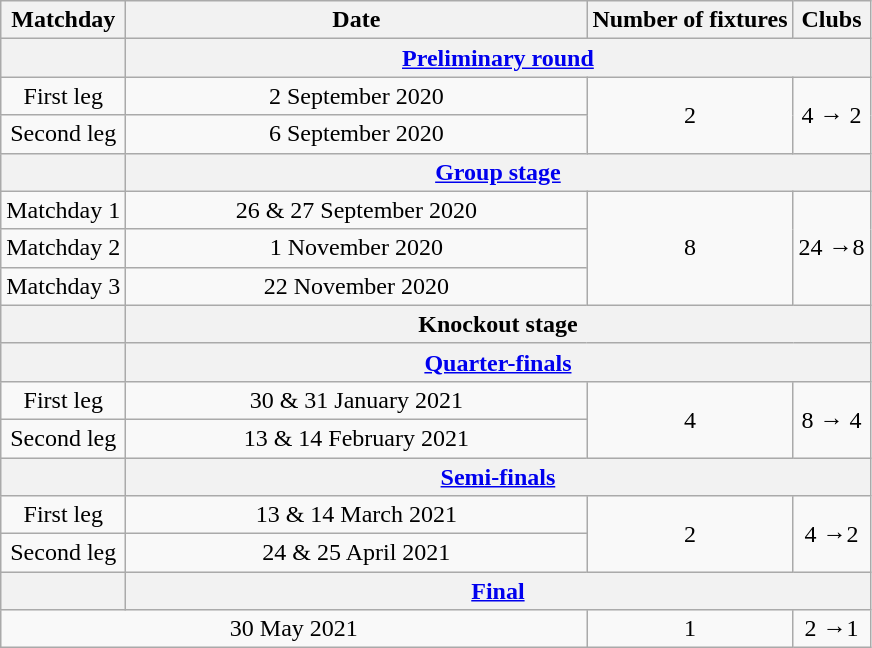<table class="wikitable" style="text-align:center">
<tr>
<th>Matchday</th>
<th width=300>Date</th>
<th>Number of fixtures</th>
<th>Clubs</th>
</tr>
<tr>
<th></th>
<th colspan=3><a href='#'>Preliminary round</a></th>
</tr>
<tr>
<td>First leg</td>
<td align=center>2 September 2020</td>
<td rowspan=2>2</td>
<td rowspan=2>4 → 2</td>
</tr>
<tr>
<td>Second leg</td>
<td align=center>6 September 2020</td>
</tr>
<tr>
<th></th>
<th colspan=3><a href='#'>Group stage</a></th>
</tr>
<tr>
<td>Matchday 1</td>
<td align=center>26 & 27 September 2020</td>
<td rowspan=3>8</td>
<td rowspan=3>24 →8</td>
</tr>
<tr>
<td>Matchday 2</td>
<td align=center>1 November 2020</td>
</tr>
<tr>
<td>Matchday 3</td>
<td align=center>22 November 2020</td>
</tr>
<tr>
<th></th>
<th colspan=3>Knockout stage</th>
</tr>
<tr>
<th></th>
<th colspan=3><a href='#'>Quarter-finals</a></th>
</tr>
<tr>
<td>First leg</td>
<td align=center>30 & 31 January 2021</td>
<td rowspan=2>4</td>
<td rowspan=2>8 → 4</td>
</tr>
<tr>
<td>Second leg</td>
<td align=center>13 & 14 February 2021</td>
</tr>
<tr>
<th></th>
<th colspan=3><a href='#'>Semi-finals</a></th>
</tr>
<tr>
<td>First leg</td>
<td align=center>13 & 14 March 2021</td>
<td rowspan=2>2</td>
<td rowspan=2>4 →2</td>
</tr>
<tr>
<td>Second leg</td>
<td align=center>24 & 25 April 2021</td>
</tr>
<tr>
<th></th>
<th colspan=3><a href='#'>Final</a></th>
</tr>
<tr>
<td colspan=2>30 May 2021</td>
<td>1</td>
<td>2 →1</td>
</tr>
</table>
